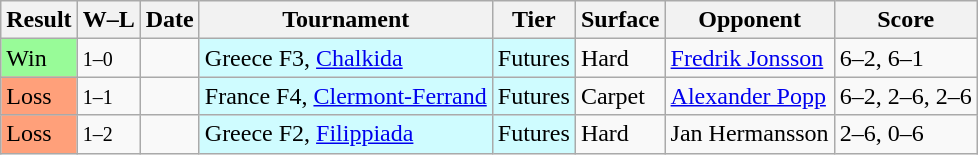<table class="sortable wikitable">
<tr>
<th>Result</th>
<th class="unsortable">W–L</th>
<th>Date</th>
<th>Tournament</th>
<th>Tier</th>
<th>Surface</th>
<th>Opponent</th>
<th class="unsortable">Score</th>
</tr>
<tr>
<td style="background:#98fb98;">Win</td>
<td><small>1–0</small></td>
<td></td>
<td style="background:#cffcff;">Greece F3, <a href='#'>Chalkida</a></td>
<td style="background:#cffcff;">Futures</td>
<td>Hard</td>
<td> <a href='#'>Fredrik Jonsson</a></td>
<td>6–2, 6–1</td>
</tr>
<tr>
<td style="background:#ffa07a;">Loss</td>
<td><small>1–1</small></td>
<td></td>
<td style="background:#cffcff;">France F4, <a href='#'>Clermont-Ferrand</a></td>
<td style="background:#cffcff;">Futures</td>
<td>Carpet</td>
<td> <a href='#'>Alexander Popp</a></td>
<td>6–2, 2–6, 2–6</td>
</tr>
<tr>
<td style="background:#ffa07a;">Loss</td>
<td><small>1–2</small></td>
<td></td>
<td style="background:#cffcff;">Greece F2, <a href='#'>Filippiada</a></td>
<td style="background:#cffcff;">Futures</td>
<td>Hard</td>
<td> Jan Hermansson</td>
<td>2–6, 0–6</td>
</tr>
</table>
